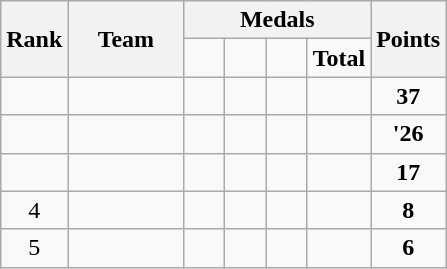<table class="wikitable">
<tr>
<th rowspan=2>Rank</th>
<th style="width:70px;" rowspan="2">Team</th>
<th colspan=4>Medals</th>
<th rowspan=2>Points</th>
</tr>
<tr>
<td style="width:20px; text-align:center;"></td>
<td style="width:20px; text-align:center;"></td>
<td style="width:20px; text-align:center;"></td>
<td><strong>Total</strong></td>
</tr>
<tr>
<td align=center></td>
<td></td>
<td align=center></td>
<td align=center></td>
<td align=center></td>
<td align=center></td>
<td align=center><strong>37</strong></td>
</tr>
<tr>
<td align=center></td>
<td></td>
<td align=center></td>
<td align=center></td>
<td align=center></td>
<td align=center></td>
<td align=center><strong>'26</strong></td>
</tr>
<tr>
<td align=center></td>
<td><strong></strong></td>
<td align=center></td>
<td align=center></td>
<td align=center></td>
<td align=center></td>
<td align=center><strong>17</strong></td>
</tr>
<tr>
<td align=center>4</td>
<td></td>
<td align=center></td>
<td align=center></td>
<td align=center></td>
<td align=center></td>
<td align=center><strong>8</strong></td>
</tr>
<tr>
<td align=center>5</td>
<td></td>
<td align=center></td>
<td align=center></td>
<td align=center></td>
<td align=center></td>
<td align=center><strong>6</strong></td>
</tr>
</table>
